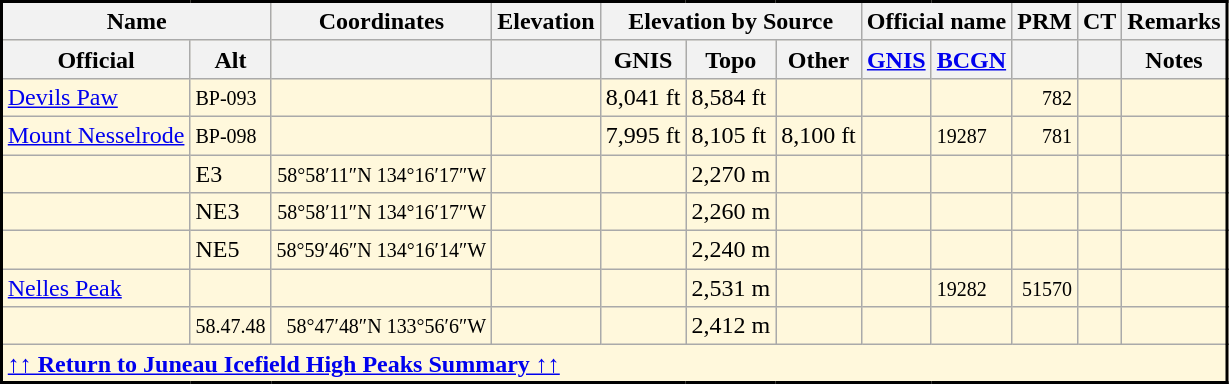<table class="wikitable" style="border:2px solid black; background: cornsilk; color: black">
<tr>
<th colspan="2">Name</th>
<th>Coordinates</th>
<th>Elevation</th>
<th colspan="3">Elevation by Source</th>
<th colspan="2">Official name</th>
<th>PRM</th>
<th>CT </th>
<th>Remarks</th>
</tr>
<tr>
<th>Official</th>
<th>Alt</th>
<th></th>
<th></th>
<th>GNIS</th>
<th>Topo</th>
<th>Other</th>
<th><a href='#'>GNIS</a></th>
<th><a href='#'>BCGN</a></th>
<th></th>
<th></th>
<th>Notes</th>
</tr>
<tr>
<td><a href='#'>Devils Paw</a></td>
<td><small>BP-093 </small></td>
<td><small></small></td>
<td style="text-align:right;"></td>
<td>8,041 ft</td>
<td>8,584 ft</td>
<td></td>
<td><small></small></td>
<td></td>
<td style="text-align:right;"><small>782</small></td>
<td></td>
<td></td>
</tr>
<tr>
<td><a href='#'>Mount Nesselrode</a></td>
<td><small>BP-098 </small></td>
<td><small></small></td>
<td style="text-align:right;"></td>
<td>7,995 ft</td>
<td>8,105 ft</td>
<td>8,100 ft</td>
<td><small></small></td>
<td><small>19287 </small></td>
<td style="text-align:right;"><small>781</small></td>
<td></td>
<td></td>
</tr>
<tr>
<td></td>
<td>E3</td>
<td style="text-align:right;"><small>58°58′11″N 134°16′17″W</small></td>
<td style="text-align:right;"></td>
<td></td>
<td>2,270 m</td>
<td></td>
<td></td>
<td></td>
<td></td>
<td></td>
<td></td>
</tr>
<tr>
<td></td>
<td>NE3</td>
<td style="text-align:right;"><small>58°58′11″N 134°16′17″W</small></td>
<td style="text-align:right;"></td>
<td></td>
<td>2,260 m</td>
<td></td>
<td></td>
<td></td>
<td></td>
<td></td>
<td></td>
</tr>
<tr>
<td></td>
<td>NE5</td>
<td style="text-align:right;"><small>58°59′46″N 134°16′14″W</small></td>
<td style="text-align:right;"></td>
<td></td>
<td>2,240 m</td>
<td></td>
<td></td>
<td></td>
<td></td>
<td></td>
<td></td>
</tr>
<tr>
<td><a href='#'>Nelles Peak</a></td>
<td></td>
<td><small></small></td>
<td style="text-align:right;"></td>
<td></td>
<td>2,531 m</td>
<td></td>
<td></td>
<td><small>19282</small></td>
<td style="text-align:right;"><small>51570</small></td>
<td></td>
<td></td>
</tr>
<tr>
<td></td>
<td><small>58.47.48 </small></td>
<td style="text-align:right;"><small>58°47′48″N 133°56′6″W</small></td>
<td style="text-align:right;"></td>
<td></td>
<td>2,412 m</td>
<td></td>
<td></td>
<td></td>
<td></td>
<td></td>
<td></td>
</tr>
<tr>
<td colspan="16"><a href='#'><strong>↑↑ Return to Juneau Icefield High Peaks Summary ↑↑</strong></a></td>
</tr>
<tr>
</tr>
</table>
